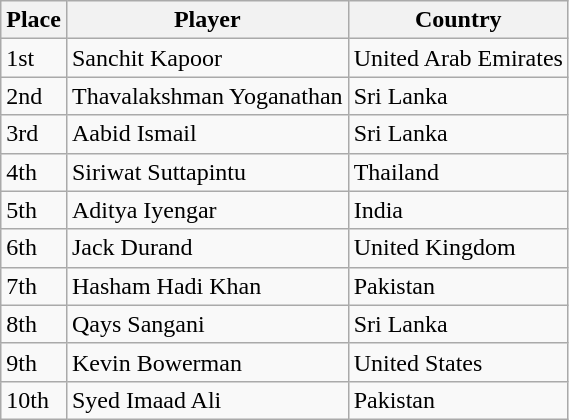<table class="wikitable">
<tr>
<th>Place</th>
<th>Player</th>
<th>Country</th>
</tr>
<tr>
<td>1st</td>
<td>Sanchit Kapoor</td>
<td>United Arab Emirates</td>
</tr>
<tr>
<td>2nd</td>
<td>Thavalakshman Yoganathan</td>
<td>Sri Lanka</td>
</tr>
<tr>
<td>3rd</td>
<td>Aabid Ismail</td>
<td>Sri Lanka</td>
</tr>
<tr>
<td>4th</td>
<td>Siriwat Suttapintu</td>
<td>Thailand</td>
</tr>
<tr>
<td>5th</td>
<td>Aditya Iyengar</td>
<td>India</td>
</tr>
<tr>
<td>6th</td>
<td>Jack Durand</td>
<td>United Kingdom</td>
</tr>
<tr>
<td>7th</td>
<td>Hasham Hadi Khan</td>
<td>Pakistan</td>
</tr>
<tr>
<td>8th</td>
<td>Qays Sangani</td>
<td>Sri Lanka</td>
</tr>
<tr>
<td>9th</td>
<td>Kevin Bowerman</td>
<td>United States</td>
</tr>
<tr>
<td>10th</td>
<td>Syed Imaad Ali</td>
<td>Pakistan</td>
</tr>
</table>
